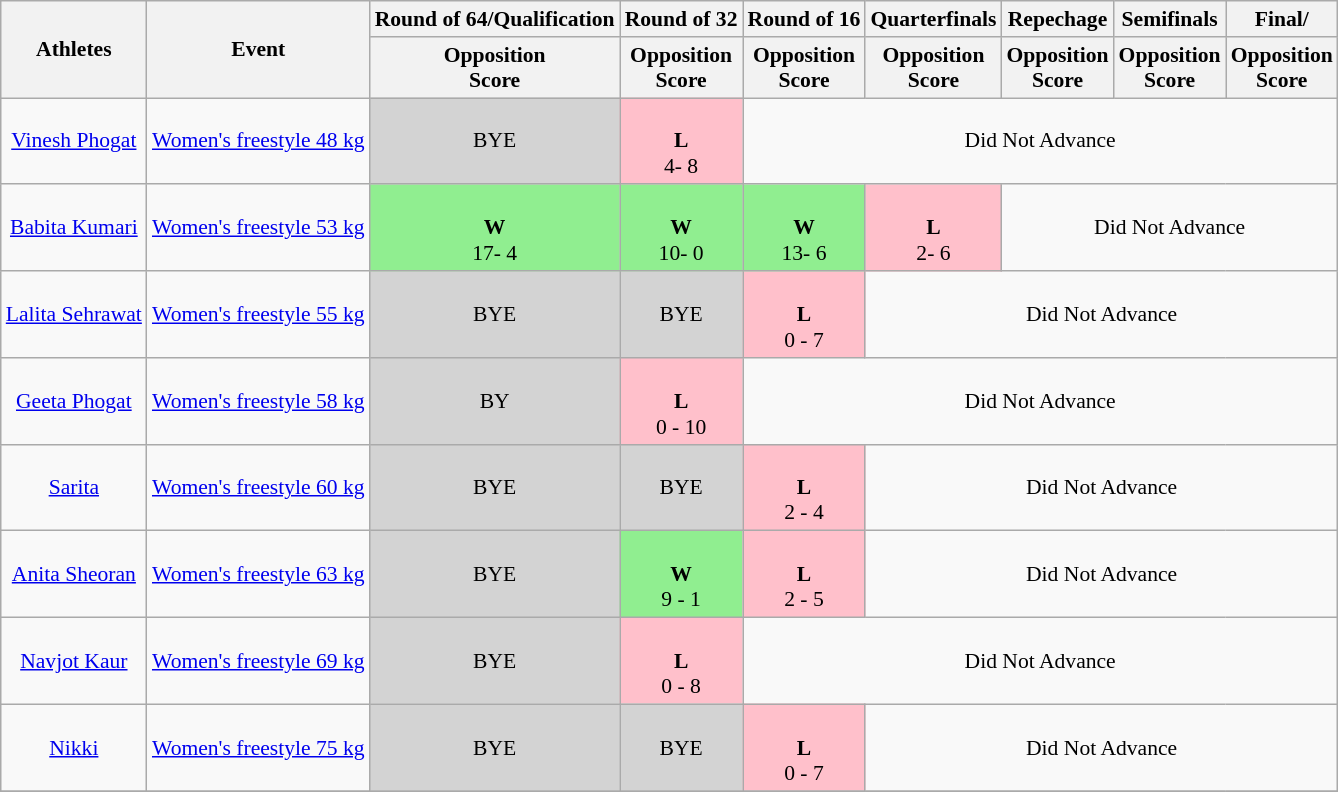<table class=wikitable style="font-size:90%">
<tr>
<th rowspan=2>Athletes</th>
<th rowspan=2>Event</th>
<th>Round of 64/Qualification</th>
<th>Round of 32</th>
<th>Round of 16</th>
<th>Quarterfinals</th>
<th>Repechage</th>
<th>Semifinals</th>
<th>Final/</th>
</tr>
<tr>
<th>Opposition<br>Score</th>
<th>Opposition<br>Score</th>
<th>Opposition<br>Score</th>
<th>Opposition<br>Score</th>
<th>Opposition<br>Score</th>
<th>Opposition<br>Score</th>
<th>Opposition<br>Score</th>
</tr>
<tr align=center>
<td><a href='#'>Vinesh Phogat</a></td>
<td><a href='#'>Women's freestyle 48 kg</a></td>
<td style="background:lightgrey;">BYE</td>
<td style="background:pink;"><br><strong>L</strong><br>4- 8</td>
<td colspan=5>Did Not Advance</td>
</tr>
<tr align=center>
<td><a href='#'>Babita Kumari</a></td>
<td><a href='#'>Women's freestyle 53 kg</a></td>
<td style="background:lightgreen;"><br><strong>W</strong><br>17- 4</td>
<td style="background:lightgreen;"><br><strong>W</strong><br>10- 0</td>
<td style="background:lightgreen;"><br><strong>W</strong><br>13- 6</td>
<td style="background:pink;"><br><strong>L</strong><br>2- 6</td>
<td colspan=3>Did Not Advance</td>
</tr>
<tr align=center>
<td><a href='#'>Lalita Sehrawat</a></td>
<td><a href='#'>Women's freestyle 55 kg</a></td>
<td style="background:lightgrey;">BYE</td>
<td style="background:lightgrey;">BYE</td>
<td style="background:pink;"><br><strong>L</strong><br>0 - 7</td>
<td colspan=4>Did Not Advance</td>
</tr>
<tr align=center>
<td><a href='#'>Geeta Phogat</a></td>
<td><a href='#'>Women's freestyle 58 kg</a></td>
<td style="background:lightgrey;">BY</td>
<td style="background:pink;"><br><strong>L</strong><br>0 - 10</td>
<td colspan=5>Did Not Advance</td>
</tr>
<tr align=center>
<td><a href='#'>Sarita</a></td>
<td><a href='#'>Women's freestyle 60 kg</a></td>
<td style="background:lightgrey;">BYE</td>
<td style="background:lightgrey;">BYE</td>
<td style="background:pink;"><br><strong>L</strong><br>2 - 4</td>
<td colspan=4>Did Not Advance</td>
</tr>
<tr align=center>
<td><a href='#'>Anita Sheoran</a></td>
<td><a href='#'>Women's freestyle 63 kg</a></td>
<td style="background:lightgrey;">BYE</td>
<td style="background:lightgreen;"><br><strong>W</strong><br>9 - 1</td>
<td style="background:pink;"><br><strong>L</strong><br>2 - 5</td>
<td colspan=4>Did Not Advance</td>
</tr>
<tr align=center>
<td><a href='#'>Navjot Kaur</a></td>
<td><a href='#'>Women's freestyle 69 kg</a></td>
<td style="background:lightgrey;">BYE</td>
<td style="background:pink;"><br><strong>L</strong><br>0 - 8</td>
<td colspan=5>Did Not Advance</td>
</tr>
<tr align=center>
<td><a href='#'>Nikki</a></td>
<td><a href='#'>Women's freestyle 75 kg</a></td>
<td style="background:lightgrey;">BYE</td>
<td style="background:lightgrey;">BYE</td>
<td style="background:pink;"><br><strong>L</strong><br>0 - 7</td>
<td colspan=4>Did Not Advance</td>
</tr>
<tr align=center>
</tr>
</table>
